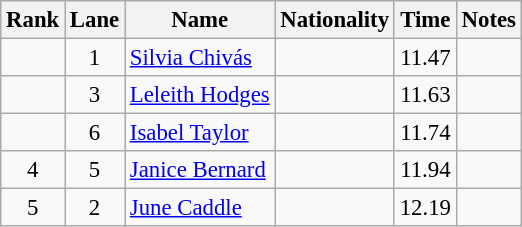<table class="wikitable sortable" style="text-align:center;font-size:95%">
<tr>
<th>Rank</th>
<th>Lane</th>
<th>Name</th>
<th>Nationality</th>
<th>Time</th>
<th>Notes</th>
</tr>
<tr>
<td></td>
<td>1</td>
<td align=left><a href='#'>Silvia Chivás</a></td>
<td align=left></td>
<td>11.47</td>
<td></td>
</tr>
<tr>
<td></td>
<td>3</td>
<td align=left><a href='#'>Leleith Hodges</a></td>
<td align=left></td>
<td>11.63</td>
<td></td>
</tr>
<tr>
<td></td>
<td>6</td>
<td align=left><a href='#'>Isabel Taylor</a></td>
<td align=left></td>
<td>11.74</td>
<td></td>
</tr>
<tr>
<td>4</td>
<td>5</td>
<td align=left><a href='#'>Janice Bernard</a></td>
<td align=left></td>
<td>11.94</td>
<td></td>
</tr>
<tr>
<td>5</td>
<td>2</td>
<td align=left><a href='#'>June Caddle</a></td>
<td align=left></td>
<td>12.19</td>
<td></td>
</tr>
</table>
